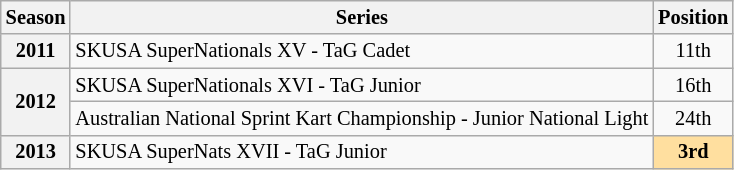<table class="wikitable" style="font-size: 85%; text-align:center">
<tr>
<th>Season</th>
<th>Series</th>
<th>Position</th>
</tr>
<tr>
<th>2011</th>
<td align="left">SKUSA SuperNationals XV - TaG Cadet</td>
<td>11th</td>
</tr>
<tr>
<th rowspan=2>2012</th>
<td align="left">SKUSA SuperNationals XVI - TaG Junior</td>
<td>16th</td>
</tr>
<tr>
<td align="left">Australian National Sprint Kart Championship - Junior National Light</td>
<td>24th</td>
</tr>
<tr>
<th>2013</th>
<td align="left">SKUSA SuperNats XVII - TaG Junior</td>
<td style=background:#ffdf9f><strong>3rd</strong></td>
</tr>
</table>
